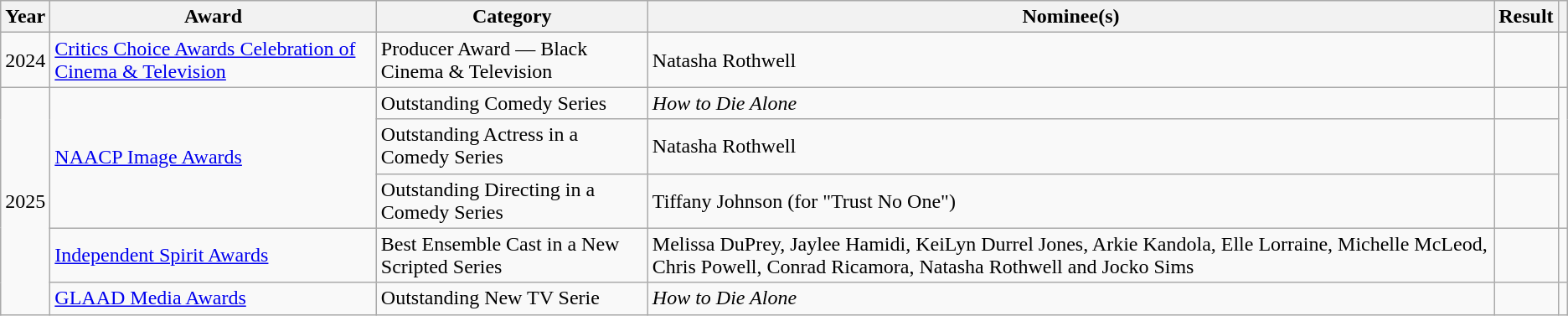<table class="wikitable sortable">
<tr>
<th scope="col">Year</th>
<th scope="col">Award</th>
<th scope="col">Category</th>
<th scope="col">Nominee(s)</th>
<th scope="col">Result</th>
<th scope="col" class="unsortable"></th>
</tr>
<tr>
<td>2024</td>
<td><a href='#'>Critics Choice Awards Celebration of Cinema & Television</a></td>
<td>Producer Award — Black Cinema & Television</td>
<td>Natasha Rothwell</td>
<td></td>
<td style="text-align:center;"></td>
</tr>
<tr>
<td rowspan="5">2025</td>
<td rowspan="3"><a href='#'>NAACP Image Awards</a></td>
<td>Outstanding Comedy Series</td>
<td><em>How to Die Alone</em></td>
<td></td>
<td rowspan="3" align="center"></td>
</tr>
<tr>
<td>Outstanding Actress in a Comedy Series</td>
<td>Natasha Rothwell</td>
<td></td>
</tr>
<tr>
<td>Outstanding Directing in a Comedy Series</td>
<td>Tiffany Johnson (for "Trust No One")</td>
<td></td>
</tr>
<tr>
<td><a href='#'>Independent Spirit Awards</a></td>
<td>Best Ensemble Cast in a New Scripted Series</td>
<td>Melissa DuPrey, Jaylee Hamidi, KeiLyn Durrel Jones, Arkie Kandola, Elle Lorraine, Michelle McLeod, Chris Powell, Conrad Ricamora, Natasha Rothwell and Jocko Sims</td>
<td></td>
<td style="text-align:center;"></td>
</tr>
<tr>
<td><a href='#'>GLAAD Media Awards</a></td>
<td>Outstanding New TV Serie</td>
<td><em>How to Die Alone</em></td>
<td></td>
<td style="text-align:center;"></td>
</tr>
</table>
